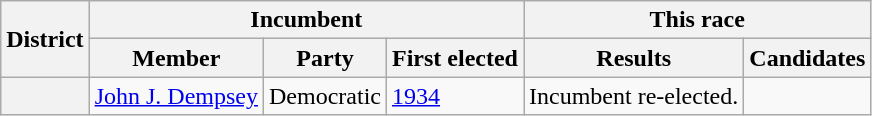<table class=wikitable>
<tr>
<th rowspan=2>District</th>
<th colspan=3>Incumbent</th>
<th colspan=2>This race</th>
</tr>
<tr>
<th>Member</th>
<th>Party</th>
<th>First elected</th>
<th>Results</th>
<th>Candidates</th>
</tr>
<tr>
<th></th>
<td><a href='#'>John J. Dempsey</a></td>
<td>Democratic</td>
<td><a href='#'>1934</a></td>
<td>Incumbent re-elected.</td>
<td nowrap></td>
</tr>
</table>
